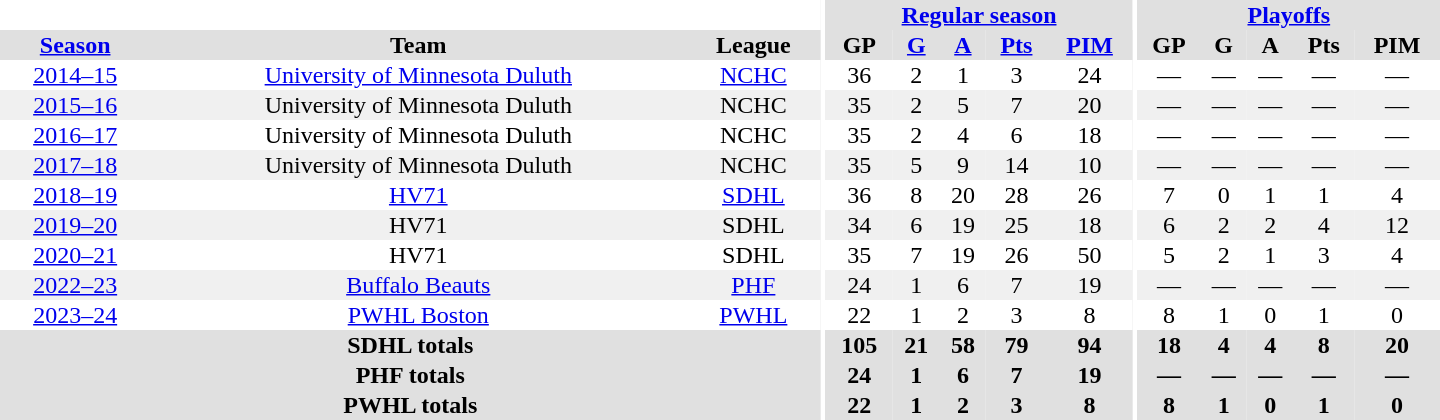<table border="0" cellpadding="1" cellspacing="0" style="text-align:center; width:60em">
<tr bgcolor="#e0e0e0">
<th colspan="3" bgcolor="#ffffff"></th>
<th rowspan="97" bgcolor="#ffffff"></th>
<th colspan="5"><a href='#'>Regular season</a></th>
<th rowspan="97" bgcolor="#ffffff"></th>
<th colspan="5"><a href='#'>Playoffs</a></th>
</tr>
<tr bgcolor="#e0e0e0">
<th><a href='#'>Season</a></th>
<th>Team</th>
<th>League</th>
<th>GP</th>
<th><a href='#'>G</a></th>
<th><a href='#'>A</a></th>
<th><a href='#'>Pts</a></th>
<th><a href='#'>PIM</a></th>
<th>GP</th>
<th>G</th>
<th>A</th>
<th>Pts</th>
<th>PIM</th>
</tr>
<tr>
<td><a href='#'>2014–15</a></td>
<td><a href='#'>University of Minnesota Duluth</a></td>
<td><a href='#'>NCHC</a></td>
<td>36</td>
<td>2</td>
<td>1</td>
<td>3</td>
<td>24</td>
<td>—</td>
<td>—</td>
<td>—</td>
<td>—</td>
<td>—</td>
</tr>
<tr bgcolor="#f0f0f0">
<td><a href='#'>2015–16</a></td>
<td>University of Minnesota Duluth</td>
<td>NCHC</td>
<td>35</td>
<td>2</td>
<td>5</td>
<td>7</td>
<td>20</td>
<td>—</td>
<td>—</td>
<td>—</td>
<td>—</td>
<td>—</td>
</tr>
<tr>
<td><a href='#'>2016–17</a></td>
<td>University of Minnesota Duluth</td>
<td>NCHC</td>
<td>35</td>
<td>2</td>
<td>4</td>
<td>6</td>
<td>18</td>
<td>—</td>
<td>—</td>
<td>—</td>
<td>—</td>
<td>—</td>
</tr>
<tr bgcolor="#f0f0f0">
<td><a href='#'>2017–18</a></td>
<td>University of Minnesota Duluth</td>
<td>NCHC</td>
<td>35</td>
<td>5</td>
<td>9</td>
<td>14</td>
<td>10</td>
<td>—</td>
<td>—</td>
<td>—</td>
<td>—</td>
<td>—</td>
</tr>
<tr>
<td><a href='#'>2018–19</a></td>
<td><a href='#'>HV71</a></td>
<td><a href='#'>SDHL</a></td>
<td>36</td>
<td>8</td>
<td>20</td>
<td>28</td>
<td>26</td>
<td>7</td>
<td>0</td>
<td>1</td>
<td>1</td>
<td>4</td>
</tr>
<tr bgcolor="#f0f0f0">
<td><a href='#'>2019–20</a></td>
<td>HV71</td>
<td>SDHL</td>
<td>34</td>
<td>6</td>
<td>19</td>
<td>25</td>
<td>18</td>
<td>6</td>
<td>2</td>
<td>2</td>
<td>4</td>
<td>12</td>
</tr>
<tr>
<td><a href='#'>2020–21</a></td>
<td>HV71</td>
<td>SDHL</td>
<td>35</td>
<td>7</td>
<td>19</td>
<td>26</td>
<td>50</td>
<td>5</td>
<td>2</td>
<td>1</td>
<td>3</td>
<td>4</td>
</tr>
<tr bgcolor="#f0f0f0">
<td><a href='#'>2022–23</a></td>
<td><a href='#'>Buffalo Beauts</a></td>
<td><a href='#'>PHF</a></td>
<td>24</td>
<td>1</td>
<td>6</td>
<td>7</td>
<td>19</td>
<td>—</td>
<td>—</td>
<td>—</td>
<td>—</td>
<td>—</td>
</tr>
<tr>
<td><a href='#'>2023–24</a></td>
<td><a href='#'>PWHL Boston</a></td>
<td><a href='#'>PWHL</a></td>
<td>22</td>
<td>1</td>
<td>2</td>
<td>3</td>
<td>8</td>
<td>8</td>
<td>1</td>
<td>0</td>
<td>1</td>
<td>0</td>
</tr>
<tr bgcolor="#e0e0e0">
<th colspan="3">SDHL totals</th>
<th>105</th>
<th>21</th>
<th>58</th>
<th>79</th>
<th>94</th>
<th>18</th>
<th>4</th>
<th>4</th>
<th>8</th>
<th>20</th>
</tr>
<tr bgcolor="#e0e0e0">
<th colspan="3">PHF totals</th>
<th>24</th>
<th>1</th>
<th>6</th>
<th>7</th>
<th>19</th>
<th>—</th>
<th>—</th>
<th>—</th>
<th>—</th>
<th>—</th>
</tr>
<tr bgcolor="#e0e0e0">
<th colspan="3">PWHL totals</th>
<th>22</th>
<th>1</th>
<th>2</th>
<th>3</th>
<th>8</th>
<th>8</th>
<th>1</th>
<th>0</th>
<th>1</th>
<th>0</th>
</tr>
</table>
